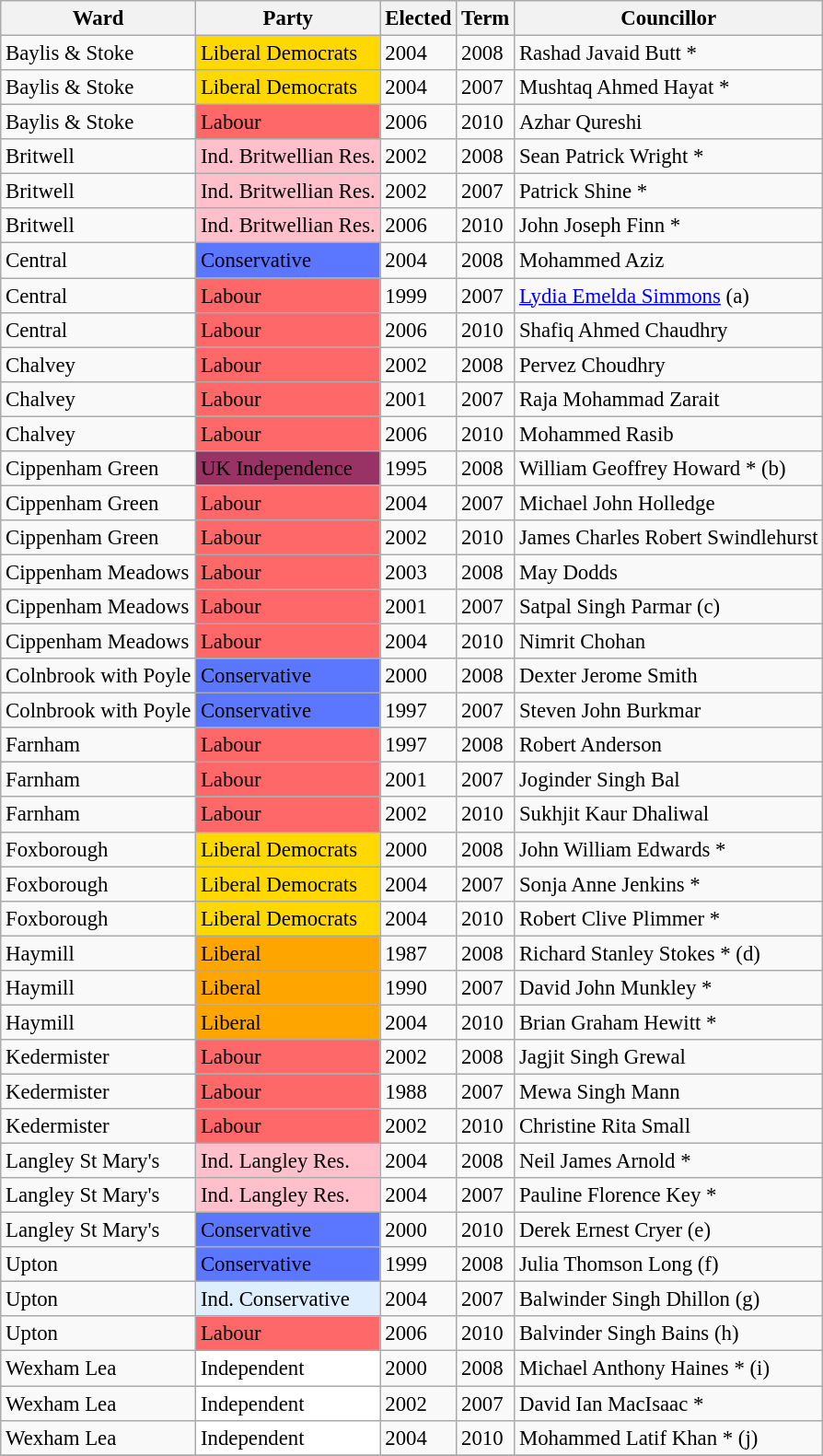<table class="wikitable" style="font-size: 95%;">
<tr>
<th>Ward</th>
<th>Party</th>
<th>Elected</th>
<th>Term</th>
<th>Councillor</th>
</tr>
<tr>
<td>Baylis & Stoke</td>
<td bgcolor="FFD800">Liberal Democrats</td>
<td>2004</td>
<td>2008</td>
<td>Rashad Javaid Butt *</td>
</tr>
<tr>
<td>Baylis & Stoke</td>
<td bgcolor="FFD800">Liberal Democrats</td>
<td>2004</td>
<td>2007</td>
<td>Mushtaq Ahmed Hayat *</td>
</tr>
<tr>
<td>Baylis & Stoke</td>
<td bgcolor="FF6868">Labour</td>
<td>2006</td>
<td>2010</td>
<td>Azhar Qureshi</td>
</tr>
<tr>
<td>Britwell</td>
<td bgcolor="pink">Ind. Britwellian Res.</td>
<td>2002</td>
<td>2008</td>
<td>Sean Patrick Wright *</td>
</tr>
<tr>
<td>Britwell</td>
<td bgcolor="pink">Ind. Britwellian Res.</td>
<td>2002</td>
<td>2007</td>
<td>Patrick Shine *</td>
</tr>
<tr>
<td>Britwell</td>
<td bgcolor="pink">Ind. Britwellian Res.</td>
<td>2006</td>
<td>2010</td>
<td>John Joseph Finn *</td>
</tr>
<tr>
<td>Central</td>
<td bgcolor="5B76FF">Conservative</td>
<td>2004</td>
<td>2008</td>
<td>Mohammed Aziz</td>
</tr>
<tr>
<td>Central</td>
<td bgcolor="FF6868">Labour</td>
<td>1999</td>
<td>2007</td>
<td><a href='#'>Lydia Emelda Simmons</a> (a)</td>
</tr>
<tr>
<td>Central</td>
<td bgcolor="FF6868">Labour</td>
<td>2006</td>
<td>2010</td>
<td>Shafiq Ahmed Chaudhry</td>
</tr>
<tr>
<td>Chalvey</td>
<td bgcolor="FF6868">Labour</td>
<td>2002</td>
<td>2008</td>
<td>Pervez Choudhry</td>
</tr>
<tr>
<td>Chalvey</td>
<td bgcolor="FF6868">Labour</td>
<td>2001</td>
<td>2007</td>
<td>Raja Mohammad Zarait</td>
</tr>
<tr>
<td>Chalvey</td>
<td bgcolor="FF6868">Labour</td>
<td>2006</td>
<td>2010</td>
<td>Mohammed Rasib</td>
</tr>
<tr>
<td>Cippenham Green</td>
<td bgcolor="993366">UK Independence</td>
<td>1995</td>
<td>2008</td>
<td>William Geoffrey Howard * (b)</td>
</tr>
<tr>
<td>Cippenham Green</td>
<td bgcolor="FF6868">Labour</td>
<td>2004</td>
<td>2007</td>
<td>Michael John Holledge</td>
</tr>
<tr>
<td>Cippenham Green</td>
<td bgcolor="FF6868">Labour</td>
<td>2002</td>
<td>2010</td>
<td>James Charles Robert Swindlehurst</td>
</tr>
<tr>
<td>Cippenham Meadows</td>
<td bgcolor="FF6868">Labour</td>
<td>2003</td>
<td>2008</td>
<td>May Dodds</td>
</tr>
<tr>
<td>Cippenham Meadows</td>
<td bgcolor="FF6868">Labour</td>
<td>2001</td>
<td>2007</td>
<td>Satpal Singh Parmar (c)</td>
</tr>
<tr>
<td>Cippenham Meadows</td>
<td bgcolor="FF6868">Labour</td>
<td>2004</td>
<td>2010</td>
<td>Nimrit Chohan</td>
</tr>
<tr>
<td>Colnbrook with Poyle</td>
<td bgcolor="5B76FF">Conservative</td>
<td>2000</td>
<td>2008</td>
<td>Dexter Jerome Smith</td>
</tr>
<tr>
<td>Colnbrook with Poyle</td>
<td bgcolor="5B76FF">Conservative</td>
<td>1997</td>
<td>2007</td>
<td>Steven John Burkmar</td>
</tr>
<tr>
<td>Farnham</td>
<td bgcolor="FF6868">Labour</td>
<td>1997</td>
<td>2008</td>
<td>Robert Anderson</td>
</tr>
<tr>
<td>Farnham</td>
<td bgcolor="FF6868">Labour</td>
<td>2001</td>
<td>2007</td>
<td>Joginder Singh Bal</td>
</tr>
<tr>
<td>Farnham</td>
<td bgcolor="FF6868">Labour</td>
<td>2002</td>
<td>2010</td>
<td>Sukhjit Kaur Dhaliwal</td>
</tr>
<tr>
<td>Foxborough</td>
<td bgcolor="FFD800">Liberal Democrats</td>
<td>2000</td>
<td>2008</td>
<td>John William Edwards *</td>
</tr>
<tr>
<td>Foxborough</td>
<td bgcolor="FFD800">Liberal Democrats</td>
<td>2004</td>
<td>2007</td>
<td>Sonja Anne Jenkins *</td>
</tr>
<tr>
<td>Foxborough</td>
<td bgcolor="FFD800">Liberal Democrats</td>
<td>2004</td>
<td>2010</td>
<td>Robert Clive Plimmer *</td>
</tr>
<tr>
<td>Haymill</td>
<td bgcolor="orange">Liberal</td>
<td>1987</td>
<td>2008</td>
<td>Richard Stanley Stokes * (d)</td>
</tr>
<tr>
<td>Haymill</td>
<td bgcolor="orange">Liberal</td>
<td>1990</td>
<td>2007</td>
<td>David John Munkley *</td>
</tr>
<tr>
<td>Haymill</td>
<td bgcolor="orange">Liberal</td>
<td>2004</td>
<td>2010</td>
<td>Brian Graham Hewitt *</td>
</tr>
<tr>
<td>Kedermister</td>
<td bgcolor="FF6868">Labour</td>
<td>2002</td>
<td>2008</td>
<td>Jagjit Singh Grewal</td>
</tr>
<tr>
<td>Kedermister</td>
<td bgcolor="FF6868">Labour</td>
<td>1988</td>
<td>2007</td>
<td>Mewa Singh Mann</td>
</tr>
<tr>
<td>Kedermister</td>
<td bgcolor="FF6868">Labour</td>
<td>2002</td>
<td>2010</td>
<td>Christine Rita Small</td>
</tr>
<tr>
<td>Langley St Mary's</td>
<td bgcolor="pink">Ind. Langley Res.</td>
<td>2004</td>
<td>2008</td>
<td>Neil James Arnold *</td>
</tr>
<tr>
<td>Langley St Mary's</td>
<td bgcolor="pink">Ind. Langley Res.</td>
<td>2004</td>
<td>2007</td>
<td>Pauline Florence Key *</td>
</tr>
<tr>
<td>Langley St Mary's</td>
<td bgcolor="5B76FF">Conservative</td>
<td>2000</td>
<td>2010</td>
<td>Derek Ernest Cryer (e)</td>
</tr>
<tr>
<td>Upton</td>
<td bgcolor="5B76FF">Conservative</td>
<td>1999</td>
<td>2008</td>
<td>Julia Thomson Long (f)</td>
</tr>
<tr>
<td>Upton</td>
<td bgcolor="DDEEFF">Ind. Conservative</td>
<td>2004</td>
<td>2007</td>
<td>Balwinder Singh Dhillon (g)</td>
</tr>
<tr>
<td>Upton</td>
<td bgcolor="FF6868">Labour</td>
<td>2006</td>
<td>2010</td>
<td>Balvinder Singh Bains (h)</td>
</tr>
<tr>
<td>Wexham Lea</td>
<td bgcolor="white">Independent</td>
<td>2000</td>
<td>2008</td>
<td>Michael Anthony Haines * (i)</td>
</tr>
<tr>
<td>Wexham Lea</td>
<td bgcolor="white">Independent</td>
<td>2002</td>
<td>2007</td>
<td>David Ian MacIsaac *</td>
</tr>
<tr>
<td>Wexham Lea</td>
<td bgcolor="white">Independent</td>
<td>2004</td>
<td>2010</td>
<td>Mohammed Latif Khan * (j)</td>
</tr>
<tr>
</tr>
</table>
